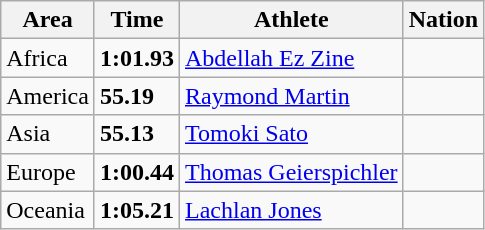<table class="wikitable">
<tr>
<th>Area</th>
<th>Time</th>
<th>Athlete</th>
<th>Nation</th>
</tr>
<tr>
<td>Africa</td>
<td><strong>1:01.93</strong></td>
<td><a href='#'>Abdellah Ez Zine</a></td>
<td></td>
</tr>
<tr>
<td>America</td>
<td><strong>55.19</strong></td>
<td><a href='#'>Raymond Martin</a></td>
<td></td>
</tr>
<tr>
<td>Asia</td>
<td><strong>55.13</strong> </td>
<td><a href='#'>Tomoki Sato</a></td>
<td></td>
</tr>
<tr>
<td>Europe</td>
<td><strong>1:00.44</strong></td>
<td><a href='#'>Thomas Geierspichler</a></td>
<td></td>
</tr>
<tr>
<td>Oceania</td>
<td><strong>1:05.21</strong></td>
<td><a href='#'>Lachlan Jones</a></td>
<td></td>
</tr>
</table>
